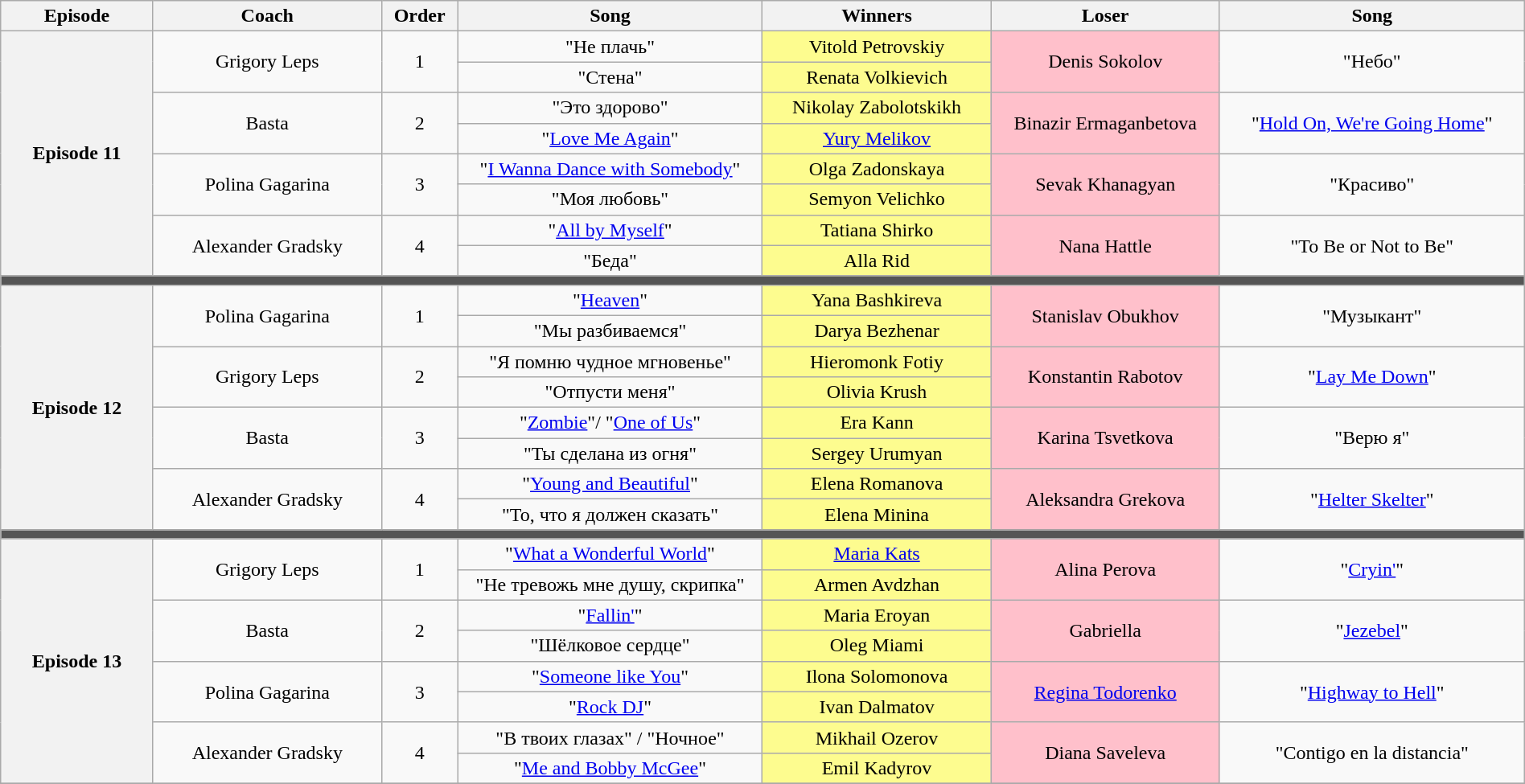<table class="wikitable" style="text-align: center; width:100%;">
<tr>
<th width="10%">Episode</th>
<th width="15%">Coach</th>
<th width="5%">Order</th>
<th width="20%">Song</th>
<th width="15%">Winners</th>
<th width="15%">Loser</th>
<th width="20%">Song</th>
</tr>
<tr>
<th rowspan="8">Episode 11 <br><small></small></th>
<td rowspan="2">Grigory Leps</td>
<td rowspan="2">1</td>
<td>"Не плачь"</td>
<td style="background:#fdfc8f">Vitold Petrovskiy</td>
<td rowspan="2" style="background:pink">Denis Sokolov</td>
<td rowspan="2">"Небо"</td>
</tr>
<tr>
<td>"Стена"</td>
<td style="background:#fdfc8f">Renata Volkievich</td>
</tr>
<tr>
<td rowspan="2">Basta</td>
<td rowspan="2">2</td>
<td>"Это здорово"</td>
<td style="background:#fdfc8f">Nikolay Zabolotskikh</td>
<td rowspan="2" style="background:pink">Binazir Ermaganbetova</td>
<td rowspan="2">"<a href='#'>Hold On, We're Going Home</a>"</td>
</tr>
<tr>
<td>"<a href='#'>Love Me Again</a>"</td>
<td style="background:#fdfc8f"><a href='#'>Yury Melikov</a></td>
</tr>
<tr>
<td rowspan="2">Polina Gagarina</td>
<td rowspan="2">3</td>
<td>"<a href='#'>I Wanna Dance with Somebody</a>"</td>
<td style="background:#fdfc8f">Olga Zadonskaya</td>
<td rowspan="2" style="background:pink">Sevak Khanagyan</td>
<td rowspan="2">"Красиво"</td>
</tr>
<tr>
<td>"Моя любовь"</td>
<td style="background:#fdfc8f">Semyon Velichko</td>
</tr>
<tr>
<td rowspan="2">Alexander Gradsky</td>
<td rowspan="2">4</td>
<td>"<a href='#'>All by Myself</a>"</td>
<td style="background:#fdfc8f">Tatiana Shirko</td>
<td rowspan="2" style="background:pink">Nana Hattle</td>
<td rowspan="2">"To Be or Not to Be"</td>
</tr>
<tr>
<td>"Беда"</td>
<td style="background:#fdfc8f">Alla Rid</td>
</tr>
<tr>
<td colspan="10" style="background:#555;"></td>
</tr>
<tr>
<th rowspan="8">Episode 12 <br><small></small></th>
<td rowspan="2">Polina Gagarina</td>
<td rowspan="2">1</td>
<td>"<a href='#'>Heaven</a>"</td>
<td style="background:#fdfc8f">Yana Bashkireva</td>
<td rowspan="2" style="background:pink">Stanislav Obukhov</td>
<td rowspan="2">"Музыкант"</td>
</tr>
<tr>
<td>"Мы разбиваемся"</td>
<td style="background:#fdfc8f">Darya Bezhenar</td>
</tr>
<tr>
<td rowspan="2">Grigory Leps</td>
<td rowspan="2">2</td>
<td>"Я помню чудное мгновенье"</td>
<td style="background:#fdfc8f">Hieromonk Fotiy</td>
<td rowspan="2" style="background:pink">Konstantin Rabotov</td>
<td rowspan="2">"<a href='#'>Lay Me Down</a>"</td>
</tr>
<tr>
<td>"Отпусти меня"</td>
<td style="background:#fdfc8f">Olivia Krush</td>
</tr>
<tr>
<td rowspan="2">Basta</td>
<td rowspan="2">3</td>
<td>"<a href='#'>Zombie</a>"/ "<a href='#'>One of Us</a>"</td>
<td style="background:#fdfc8f">Era Kann</td>
<td rowspan="2" style="background:pink">Karina Tsvetkova</td>
<td rowspan="2">"Верю я"</td>
</tr>
<tr>
<td>"Ты сделана из огня"</td>
<td style="background:#fdfc8f">Sergey Urumyan</td>
</tr>
<tr>
<td rowspan="2">Alexander Gradsky</td>
<td rowspan="2">4</td>
<td>"<a href='#'>Young and Beautiful</a>"</td>
<td style="background:#fdfc8f">Elena Romanova</td>
<td rowspan="2" style="background:pink">Aleksandra Grekova</td>
<td rowspan="2">"<a href='#'>Helter Skelter</a>"</td>
</tr>
<tr>
<td>"То, что я должен сказать"</td>
<td style="background:#fdfc8f">Elena Minina</td>
</tr>
<tr>
<td colspan="10" style="background:#555;"></td>
</tr>
<tr>
<th rowspan="8">Episode 13<br><small></small></th>
<td rowspan="2">Grigory Leps</td>
<td rowspan="2">1</td>
<td>"<a href='#'>What a Wonderful World</a>"</td>
<td style="background:#fdfc8f"><a href='#'>Maria Kats</a></td>
<td rowspan="2" style="background:pink">Alina Perova</td>
<td rowspan="2">"<a href='#'>Cryin'</a>"</td>
</tr>
<tr>
<td>"Не тревожь мне душу, скрипка"</td>
<td style="background:#fdfc8f">Armen Avdzhan</td>
</tr>
<tr>
<td rowspan="2">Basta</td>
<td rowspan="2">2</td>
<td>"<a href='#'>Fallin'</a>"</td>
<td style="background:#fdfc8f">Maria Eroyan</td>
<td rowspan="2" style="background:pink">Gabriella</td>
<td rowspan="2">"<a href='#'>Jezebel</a>"</td>
</tr>
<tr>
<td>"Шёлковое сердце"</td>
<td style="background:#fdfc8f">Oleg Miami</td>
</tr>
<tr>
<td rowspan="2">Polina Gagarina</td>
<td rowspan="2">3</td>
<td>"<a href='#'>Someone like You</a>"</td>
<td style="background:#fdfc8f">Ilona Solomonova</td>
<td rowspan="2" style="background:pink"><a href='#'>Regina Todorenko</a></td>
<td rowspan="2">"<a href='#'>Highway to Hell</a>"</td>
</tr>
<tr>
<td>"<a href='#'>Rock DJ</a>"</td>
<td style="background:#fdfc8f">Ivan Dalmatov</td>
</tr>
<tr>
<td rowspan="2">Alexander Gradsky</td>
<td rowspan="2">4</td>
<td>"В твоих глазах" / "Ночное"</td>
<td style="background:#fdfc8f">Mikhail Ozerov</td>
<td rowspan="2" style="background:pink">Diana Saveleva</td>
<td rowspan="2">"Contigo en la distancia"</td>
</tr>
<tr>
<td>"<a href='#'>Me and Bobby McGee</a>"</td>
<td style="background:#fdfc8f">Emil Kadyrov</td>
</tr>
<tr>
</tr>
</table>
